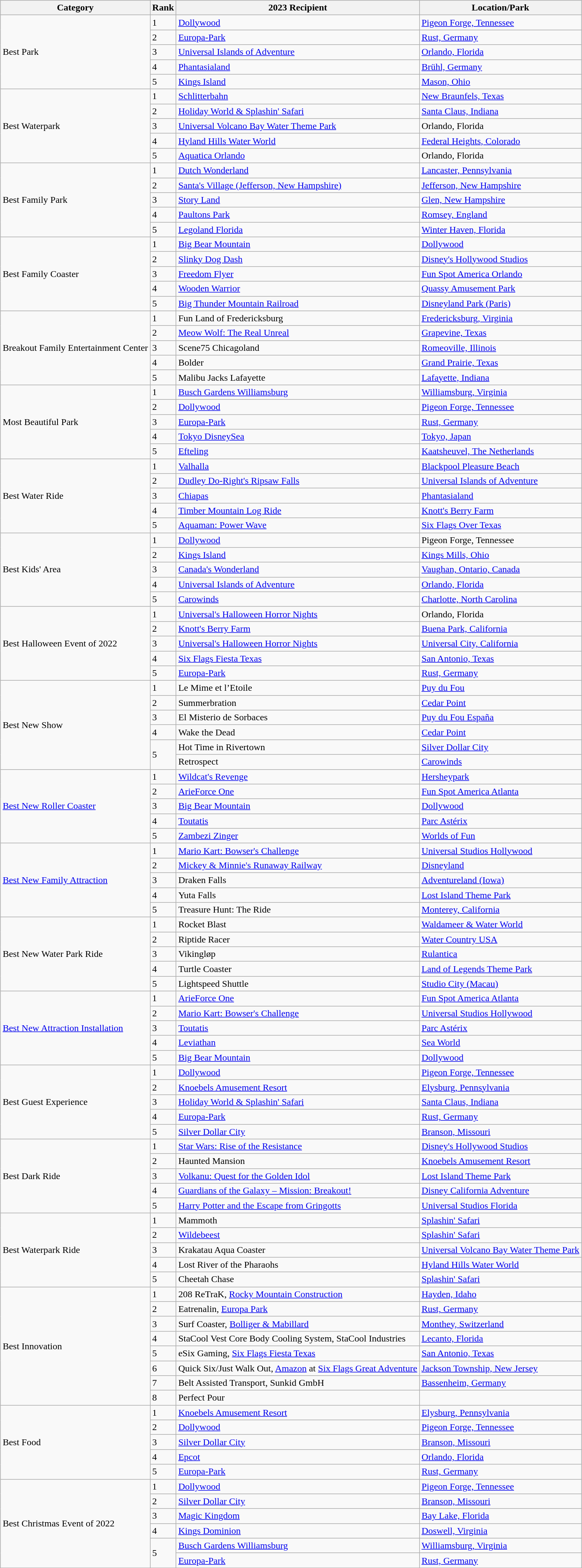<table class="wikitable sortable" style="margin:1em auto;">
<tr>
<th>Category</th>
<th>Rank</th>
<th>2023 Recipient</th>
<th>Location/Park</th>
</tr>
<tr>
<td rowspan="5">Best Park</td>
<td>1</td>
<td><a href='#'>Dollywood</a></td>
<td><a href='#'>Pigeon Forge, Tennessee</a></td>
</tr>
<tr>
<td>2</td>
<td><a href='#'>Europa-Park</a></td>
<td><a href='#'>Rust, Germany</a></td>
</tr>
<tr>
<td>3</td>
<td><a href='#'>Universal Islands of Adventure</a></td>
<td><a href='#'>Orlando, Florida</a></td>
</tr>
<tr>
<td>4</td>
<td><a href='#'>Phantasialand</a></td>
<td><a href='#'>Brühl, Germany</a></td>
</tr>
<tr>
<td>5</td>
<td><a href='#'>Kings Island</a></td>
<td><a href='#'>Mason, Ohio</a></td>
</tr>
<tr>
<td rowspan="5">Best Waterpark</td>
<td>1</td>
<td><a href='#'>Schlitterbahn</a></td>
<td><a href='#'>New Braunfels, Texas</a></td>
</tr>
<tr>
<td>2</td>
<td><a href='#'>Holiday World & Splashin' Safari</a></td>
<td><a href='#'>Santa Claus, Indiana</a></td>
</tr>
<tr>
<td>3</td>
<td><a href='#'>Universal Volcano Bay Water Theme Park</a></td>
<td>Orlando, Florida</td>
</tr>
<tr>
<td>4</td>
<td><a href='#'>Hyland Hills Water World</a></td>
<td><a href='#'>Federal Heights, Colorado</a></td>
</tr>
<tr>
<td>5</td>
<td><a href='#'>Aquatica Orlando</a></td>
<td>Orlando, Florida</td>
</tr>
<tr>
<td rowspan="5">Best Family Park</td>
<td>1</td>
<td><a href='#'>Dutch Wonderland</a></td>
<td><a href='#'>Lancaster, Pennsylvania</a></td>
</tr>
<tr>
<td>2</td>
<td><a href='#'>Santa's Village (Jefferson, New Hampshire)</a></td>
<td><a href='#'>Jefferson, New Hampshire</a></td>
</tr>
<tr>
<td>3</td>
<td><a href='#'>Story Land</a></td>
<td><a href='#'>Glen, New Hampshire</a></td>
</tr>
<tr>
<td>4</td>
<td><a href='#'>Paultons Park</a></td>
<td><a href='#'>Romsey, England</a></td>
</tr>
<tr>
<td>5</td>
<td><a href='#'>Legoland Florida</a></td>
<td><a href='#'>Winter Haven, Florida</a></td>
</tr>
<tr>
<td rowspan="5">Best Family Coaster</td>
<td>1</td>
<td><a href='#'>Big Bear Mountain</a></td>
<td><a href='#'>Dollywood</a></td>
</tr>
<tr>
<td>2</td>
<td><a href='#'>Slinky Dog Dash</a></td>
<td><a href='#'>Disney's Hollywood Studios</a></td>
</tr>
<tr>
<td>3</td>
<td><a href='#'>Freedom Flyer</a></td>
<td><a href='#'>Fun Spot America Orlando</a></td>
</tr>
<tr>
<td>4</td>
<td><a href='#'>Wooden Warrior</a></td>
<td><a href='#'>Quassy Amusement Park</a></td>
</tr>
<tr>
<td>5</td>
<td><a href='#'>Big Thunder Mountain Railroad</a></td>
<td><a href='#'>Disneyland Park (Paris)</a></td>
</tr>
<tr>
<td rowspan="5">Breakout Family Entertainment Center</td>
<td>1</td>
<td>Fun Land of Fredericksburg</td>
<td><a href='#'>Fredericksburg, Virginia</a></td>
</tr>
<tr>
<td>2</td>
<td><a href='#'>Meow Wolf: The Real Unreal</a></td>
<td><a href='#'>Grapevine, Texas</a></td>
</tr>
<tr>
<td>3</td>
<td>Scene75 Chicagoland</td>
<td><a href='#'>Romeoville, Illinois</a></td>
</tr>
<tr>
<td>4</td>
<td>Bolder</td>
<td><a href='#'>Grand Prairie, Texas</a></td>
</tr>
<tr>
<td>5</td>
<td>Malibu Jacks Lafayette</td>
<td><a href='#'>Lafayette, Indiana</a></td>
</tr>
<tr>
<td rowspan="5">Most Beautiful Park</td>
<td>1</td>
<td><a href='#'>Busch Gardens Williamsburg</a></td>
<td><a href='#'>Williamsburg, Virginia</a></td>
</tr>
<tr>
<td>2</td>
<td><a href='#'>Dollywood</a></td>
<td><a href='#'>Pigeon Forge, Tennessee</a></td>
</tr>
<tr>
<td>3</td>
<td><a href='#'>Europa-Park</a></td>
<td><a href='#'>Rust, Germany</a></td>
</tr>
<tr>
<td>4</td>
<td><a href='#'>Tokyo DisneySea</a></td>
<td><a href='#'>Tokyo, Japan</a></td>
</tr>
<tr>
<td>5</td>
<td><a href='#'>Efteling</a></td>
<td><a href='#'>Kaatsheuvel, The Netherlands</a></td>
</tr>
<tr>
<td rowspan="5">Best Water Ride</td>
<td>1</td>
<td><a href='#'>Valhalla</a></td>
<td><a href='#'>Blackpool Pleasure Beach</a></td>
</tr>
<tr>
<td>2</td>
<td><a href='#'>Dudley Do-Right's Ripsaw Falls</a></td>
<td><a href='#'>Universal Islands of Adventure</a></td>
</tr>
<tr>
<td>3</td>
<td><a href='#'>Chiapas</a></td>
<td><a href='#'>Phantasialand</a></td>
</tr>
<tr>
<td>4</td>
<td><a href='#'>Timber Mountain Log Ride</a></td>
<td><a href='#'>Knott's Berry Farm</a></td>
</tr>
<tr>
<td>5</td>
<td><a href='#'>Aquaman: Power Wave</a></td>
<td><a href='#'>Six Flags Over Texas</a></td>
</tr>
<tr>
<td rowspan="5">Best Kids' Area</td>
<td>1</td>
<td><a href='#'>Dollywood</a></td>
<td>Pigeon Forge, Tennessee</td>
</tr>
<tr>
<td>2</td>
<td><a href='#'>Kings Island</a></td>
<td><a href='#'>Kings Mills, Ohio</a></td>
</tr>
<tr>
<td>3</td>
<td><a href='#'>Canada's Wonderland</a></td>
<td><a href='#'>Vaughan, Ontario, Canada</a></td>
</tr>
<tr>
<td>4</td>
<td><a href='#'>Universal Islands of Adventure</a></td>
<td><a href='#'>Orlando, Florida</a></td>
</tr>
<tr>
<td>5</td>
<td><a href='#'>Carowinds</a></td>
<td><a href='#'>Charlotte, North Carolina</a></td>
</tr>
<tr>
<td rowspan="5">Best Halloween Event of 2022</td>
<td>1</td>
<td><a href='#'>Universal's Halloween Horror Nights</a></td>
<td>Orlando, Florida</td>
</tr>
<tr>
<td>2</td>
<td><a href='#'>Knott's Berry Farm</a></td>
<td><a href='#'>Buena Park, California</a></td>
</tr>
<tr>
<td>3</td>
<td><a href='#'>Universal's Halloween Horror Nights</a></td>
<td><a href='#'>Universal City, California</a></td>
</tr>
<tr>
<td>4</td>
<td><a href='#'>Six Flags Fiesta Texas</a></td>
<td><a href='#'>San Antonio, Texas</a></td>
</tr>
<tr>
<td>5</td>
<td><a href='#'>Europa-Park</a></td>
<td><a href='#'>Rust, Germany</a></td>
</tr>
<tr>
<td rowspan="6">Best New Show</td>
<td>1</td>
<td>Le Mime et l’Etoile</td>
<td><a href='#'>Puy du Fou</a></td>
</tr>
<tr>
<td>2</td>
<td>Summerbration</td>
<td><a href='#'>Cedar Point</a></td>
</tr>
<tr>
<td>3</td>
<td>El Misterio de Sorbaces</td>
<td><a href='#'>Puy du Fou España</a></td>
</tr>
<tr>
<td>4</td>
<td>Wake the Dead</td>
<td><a href='#'>Cedar Point</a></td>
</tr>
<tr>
<td rowspan="2">5</td>
<td>Hot Time in Rivertown</td>
<td><a href='#'>Silver Dollar City</a></td>
</tr>
<tr>
<td>Retrospect</td>
<td><a href='#'>Carowinds</a></td>
</tr>
<tr>
<td rowspan="5"><a href='#'>Best New Roller Coaster</a></td>
<td>1</td>
<td><a href='#'>Wildcat's Revenge</a></td>
<td><a href='#'>Hersheypark</a></td>
</tr>
<tr>
<td>2</td>
<td><a href='#'>ArieForce One</a></td>
<td><a href='#'>Fun Spot America Atlanta</a></td>
</tr>
<tr>
<td>3</td>
<td><a href='#'>Big Bear Mountain</a></td>
<td><a href='#'>Dollywood</a></td>
</tr>
<tr>
<td>4</td>
<td><a href='#'>Toutatis</a></td>
<td><a href='#'>Parc Astérix</a></td>
</tr>
<tr>
<td>5</td>
<td><a href='#'>Zambezi Zinger</a></td>
<td><a href='#'>Worlds of Fun</a></td>
</tr>
<tr>
<td rowspan="5"><a href='#'>Best New Family Attraction</a></td>
<td>1</td>
<td><a href='#'>Mario Kart: Bowser's Challenge</a></td>
<td><a href='#'>Universal Studios Hollywood</a></td>
</tr>
<tr>
<td>2</td>
<td><a href='#'>Mickey & Minnie's Runaway Railway</a></td>
<td><a href='#'>Disneyland</a></td>
</tr>
<tr>
<td>3</td>
<td>Draken Falls</td>
<td><a href='#'>Adventureland (Iowa)</a></td>
</tr>
<tr>
<td>4</td>
<td>Yuta Falls</td>
<td><a href='#'>Lost Island Theme Park</a></td>
</tr>
<tr>
<td>5</td>
<td>Treasure Hunt: The Ride</td>
<td><a href='#'>Monterey, California</a></td>
</tr>
<tr>
<td rowspan="5">Best New Water Park Ride</td>
<td>1</td>
<td>Rocket Blast</td>
<td><a href='#'>Waldameer & Water World</a></td>
</tr>
<tr>
<td>2</td>
<td>Riptide Racer</td>
<td><a href='#'>Water Country USA</a></td>
</tr>
<tr>
<td>3</td>
<td>Vikingløp</td>
<td><a href='#'>Rulantica</a></td>
</tr>
<tr>
<td>4</td>
<td>Turtle Coaster</td>
<td><a href='#'>Land of Legends Theme Park</a></td>
</tr>
<tr>
<td>5</td>
<td>Lightspeed Shuttle</td>
<td><a href='#'>Studio City (Macau)</a></td>
</tr>
<tr>
<td rowspan="5"><a href='#'>Best New Attraction Installation</a></td>
<td>1</td>
<td><a href='#'>ArieForce One</a></td>
<td><a href='#'>Fun Spot America Atlanta</a></td>
</tr>
<tr>
<td>2</td>
<td><a href='#'>Mario Kart: Bowser's Challenge</a></td>
<td><a href='#'>Universal Studios Hollywood</a></td>
</tr>
<tr>
<td>3</td>
<td><a href='#'>Toutatis</a></td>
<td><a href='#'>Parc Astérix</a></td>
</tr>
<tr>
<td>4</td>
<td><a href='#'>Leviathan</a></td>
<td><a href='#'>Sea World</a></td>
</tr>
<tr>
<td>5</td>
<td><a href='#'>Big Bear Mountain</a></td>
<td><a href='#'>Dollywood</a></td>
</tr>
<tr>
<td rowspan="5">Best Guest Experience</td>
<td>1</td>
<td><a href='#'>Dollywood</a></td>
<td><a href='#'>Pigeon Forge, Tennessee</a></td>
</tr>
<tr>
<td>2</td>
<td><a href='#'>Knoebels Amusement Resort</a></td>
<td><a href='#'>Elysburg, Pennsylvania</a></td>
</tr>
<tr>
<td>3</td>
<td><a href='#'>Holiday World & Splashin' Safari</a></td>
<td><a href='#'>Santa Claus, Indiana</a></td>
</tr>
<tr>
<td>4</td>
<td><a href='#'>Europa-Park</a></td>
<td><a href='#'>Rust, Germany</a></td>
</tr>
<tr>
<td>5</td>
<td><a href='#'>Silver Dollar City</a></td>
<td><a href='#'>Branson, Missouri</a></td>
</tr>
<tr>
<td rowspan="5">Best Dark Ride</td>
<td>1</td>
<td><a href='#'>Star Wars: Rise of the Resistance</a></td>
<td><a href='#'>Disney's Hollywood Studios</a></td>
</tr>
<tr>
<td>2</td>
<td>Haunted Mansion</td>
<td><a href='#'>Knoebels Amusement Resort</a></td>
</tr>
<tr>
<td>3</td>
<td><a href='#'>Volkanu: Quest for the Golden Idol</a></td>
<td><a href='#'>Lost Island Theme Park</a></td>
</tr>
<tr>
<td>4</td>
<td><a href='#'>Guardians of the Galaxy – Mission: Breakout!</a></td>
<td><a href='#'>Disney California Adventure</a></td>
</tr>
<tr>
<td>5</td>
<td><a href='#'>Harry Potter and the Escape from Gringotts</a></td>
<td><a href='#'>Universal Studios Florida</a></td>
</tr>
<tr>
<td rowspan="5">Best Waterpark Ride</td>
<td>1</td>
<td>Mammoth</td>
<td><a href='#'>Splashin' Safari</a></td>
</tr>
<tr>
<td>2</td>
<td><a href='#'>Wildebeest</a></td>
<td><a href='#'>Splashin' Safari</a></td>
</tr>
<tr>
<td>3</td>
<td>Krakatau Aqua Coaster</td>
<td><a href='#'>Universal Volcano Bay Water Theme Park</a></td>
</tr>
<tr>
<td>4</td>
<td>Lost River of the Pharaohs</td>
<td><a href='#'>Hyland Hills Water World</a></td>
</tr>
<tr>
<td>5</td>
<td>Cheetah Chase</td>
<td><a href='#'>Splashin' Safari</a></td>
</tr>
<tr>
<td rowspan="8">Best Innovation</td>
<td>1</td>
<td>208 ReTraK, <a href='#'>Rocky Mountain Construction</a></td>
<td><a href='#'>Hayden, Idaho</a></td>
</tr>
<tr>
<td>2</td>
<td>Eatrenalin, <a href='#'>Europa Park</a></td>
<td><a href='#'>Rust, Germany</a></td>
</tr>
<tr>
<td>3</td>
<td>Surf Coaster, <a href='#'>Bolliger & Mabillard</a></td>
<td><a href='#'>Monthey, Switzerland</a></td>
</tr>
<tr>
<td>4</td>
<td>StaCool Vest Core Body Cooling System, StaCool Industries</td>
<td><a href='#'>Lecanto, Florida</a></td>
</tr>
<tr>
<td>5</td>
<td>eSix Gaming, <a href='#'>Six Flags Fiesta Texas</a></td>
<td><a href='#'>San Antonio, Texas</a></td>
</tr>
<tr>
<td>6</td>
<td>Quick Six/Just Walk Out, <a href='#'>Amazon</a> at <a href='#'>Six Flags Great Adventure</a></td>
<td><a href='#'>Jackson Township, New Jersey</a></td>
</tr>
<tr>
<td>7</td>
<td>Belt Assisted Transport, Sunkid GmbH</td>
<td><a href='#'> Bassenheim, Germany</a></td>
</tr>
<tr>
<td>8</td>
<td>Perfect Pour</td>
<td></td>
</tr>
<tr>
<td rowspan="5">Best Food</td>
<td>1</td>
<td><a href='#'>Knoebels Amusement Resort</a></td>
<td><a href='#'>Elysburg, Pennsylvania</a></td>
</tr>
<tr>
<td>2</td>
<td><a href='#'>Dollywood</a></td>
<td><a href='#'>Pigeon Forge, Tennessee</a></td>
</tr>
<tr>
<td>3</td>
<td><a href='#'>Silver Dollar City</a></td>
<td><a href='#'>Branson, Missouri</a></td>
</tr>
<tr>
<td>4</td>
<td><a href='#'>Epcot</a></td>
<td><a href='#'>Orlando, Florida</a></td>
</tr>
<tr>
<td>5</td>
<td><a href='#'>Europa-Park</a></td>
<td><a href='#'>Rust, Germany</a></td>
</tr>
<tr>
<td rowspan="6">Best Christmas Event of 2022</td>
<td>1</td>
<td><a href='#'>Dollywood</a></td>
<td><a href='#'>Pigeon Forge, Tennessee</a></td>
</tr>
<tr>
<td>2</td>
<td><a href='#'>Silver Dollar City</a></td>
<td><a href='#'>Branson, Missouri</a></td>
</tr>
<tr>
<td>3</td>
<td><a href='#'>Magic Kingdom</a></td>
<td><a href='#'>Bay Lake, Florida</a></td>
</tr>
<tr>
<td>4</td>
<td><a href='#'>Kings Dominion</a></td>
<td><a href='#'>Doswell, Virginia</a></td>
</tr>
<tr>
<td rowspan="2">5</td>
<td><a href='#'>Busch Gardens Williamsburg</a></td>
<td><a href='#'>Williamsburg, Virginia</a></td>
</tr>
<tr>
<td><a href='#'>Europa-Park</a></td>
<td><a href='#'>Rust, Germany</a></td>
</tr>
<tr>
</tr>
</table>
